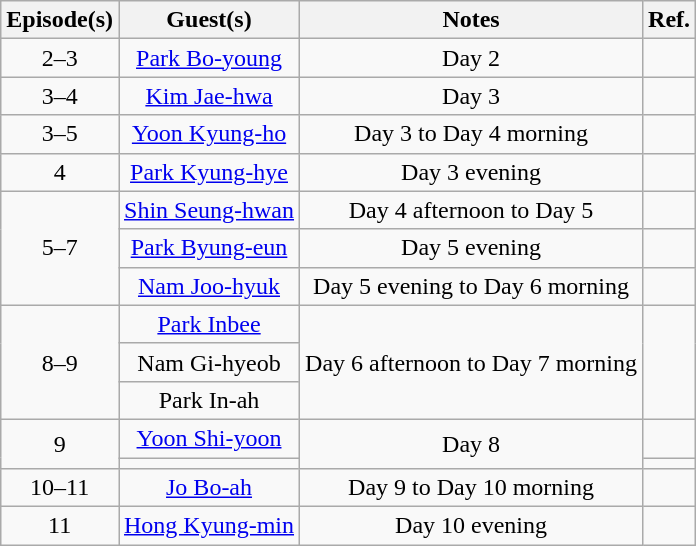<table class="wikitable" style="text-align:center;">
<tr>
<th>Episode(s)</th>
<th>Guest(s)</th>
<th>Notes</th>
<th>Ref.</th>
</tr>
<tr>
<td>2–3</td>
<td><a href='#'>Park Bo-young</a></td>
<td>Day 2</td>
<td></td>
</tr>
<tr>
<td>3–4</td>
<td><a href='#'>Kim Jae-hwa</a></td>
<td>Day 3</td>
<td></td>
</tr>
<tr>
<td>3–5</td>
<td><a href='#'>Yoon Kyung-ho</a></td>
<td>Day 3 to Day 4 morning</td>
<td></td>
</tr>
<tr>
<td>4</td>
<td><a href='#'>Park Kyung-hye</a></td>
<td>Day 3 evening</td>
<td></td>
</tr>
<tr>
<td rowspan="3">5–7</td>
<td><a href='#'>Shin Seung-hwan</a></td>
<td>Day 4 afternoon to Day 5</td>
<td></td>
</tr>
<tr>
<td><a href='#'>Park Byung-eun</a></td>
<td>Day 5 evening</td>
<td></td>
</tr>
<tr>
<td><a href='#'>Nam Joo-hyuk</a></td>
<td>Day 5 evening to Day 6 morning</td>
<td></td>
</tr>
<tr>
<td rowspan="3">8–9</td>
<td><a href='#'>Park Inbee</a></td>
<td rowspan="3">Day 6 afternoon to Day 7 morning</td>
<td rowspan="3"></td>
</tr>
<tr>
<td>Nam Gi-hyeob</td>
</tr>
<tr>
<td>Park In-ah</td>
</tr>
<tr>
<td rowspan="2">9</td>
<td><a href='#'>Yoon Shi-yoon</a></td>
<td rowspan="2">Day 8</td>
<td></td>
</tr>
<tr>
<td></td>
<td></td>
</tr>
<tr>
<td>10–11</td>
<td><a href='#'>Jo Bo-ah</a></td>
<td>Day 9 to Day 10 morning</td>
<td></td>
</tr>
<tr>
<td>11</td>
<td><a href='#'>Hong Kyung-min</a></td>
<td>Day 10 evening</td>
<td></td>
</tr>
</table>
